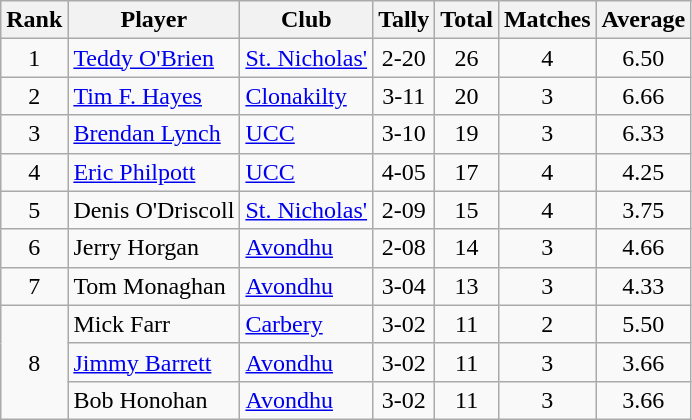<table class="wikitable">
<tr>
<th>Rank</th>
<th>Player</th>
<th>Club</th>
<th>Tally</th>
<th>Total</th>
<th>Matches</th>
<th>Average</th>
</tr>
<tr>
<td rowspan="1" style="text-align:center;">1</td>
<td><a href='#'>Teddy O'Brien</a></td>
<td><a href='#'>St. Nicholas'</a></td>
<td align=center>2-20</td>
<td align=center>26</td>
<td align=center>4</td>
<td align=center>6.50</td>
</tr>
<tr>
<td rowspan="1" style="text-align:center;">2</td>
<td><a href='#'>Tim F. Hayes</a></td>
<td><a href='#'>Clonakilty</a></td>
<td align=center>3-11</td>
<td align=center>20</td>
<td align=center>3</td>
<td align=center>6.66</td>
</tr>
<tr>
<td rowspan="1" style="text-align:center;">3</td>
<td><a href='#'>Brendan Lynch</a></td>
<td><a href='#'>UCC</a></td>
<td align=center>3-10</td>
<td align=center>19</td>
<td align=center>3</td>
<td align=center>6.33</td>
</tr>
<tr>
<td rowspan="1" style="text-align:center;">4</td>
<td><a href='#'>Eric Philpott</a></td>
<td><a href='#'>UCC</a></td>
<td align=center>4-05</td>
<td align=center>17</td>
<td align=center>4</td>
<td align=center>4.25</td>
</tr>
<tr>
<td rowspan="1" style="text-align:center;">5</td>
<td>Denis O'Driscoll</td>
<td><a href='#'>St. Nicholas'</a></td>
<td align=center>2-09</td>
<td align=center>15</td>
<td align=center>4</td>
<td align=center>3.75</td>
</tr>
<tr>
<td rowspan="1" style="text-align:center;">6</td>
<td>Jerry Horgan</td>
<td><a href='#'>Avondhu</a></td>
<td align=center>2-08</td>
<td align=center>14</td>
<td align=center>3</td>
<td align=center>4.66</td>
</tr>
<tr>
<td rowspan="1" style="text-align:center;">7</td>
<td>Tom Monaghan</td>
<td><a href='#'>Avondhu</a></td>
<td align=center>3-04</td>
<td align=center>13</td>
<td align=center>3</td>
<td align=center>4.33</td>
</tr>
<tr>
<td rowspan="3" style="text-align:center;">8</td>
<td>Mick Farr</td>
<td><a href='#'>Carbery</a></td>
<td align=center>3-02</td>
<td align=center>11</td>
<td align=center>2</td>
<td align=center>5.50</td>
</tr>
<tr>
<td><a href='#'>Jimmy Barrett</a></td>
<td><a href='#'>Avondhu</a></td>
<td align=center>3-02</td>
<td align=center>11</td>
<td align=center>3</td>
<td align=center>3.66</td>
</tr>
<tr>
<td>Bob Honohan</td>
<td><a href='#'>Avondhu</a></td>
<td align=center>3-02</td>
<td align=center>11</td>
<td align=center>3</td>
<td align=center>3.66</td>
</tr>
</table>
